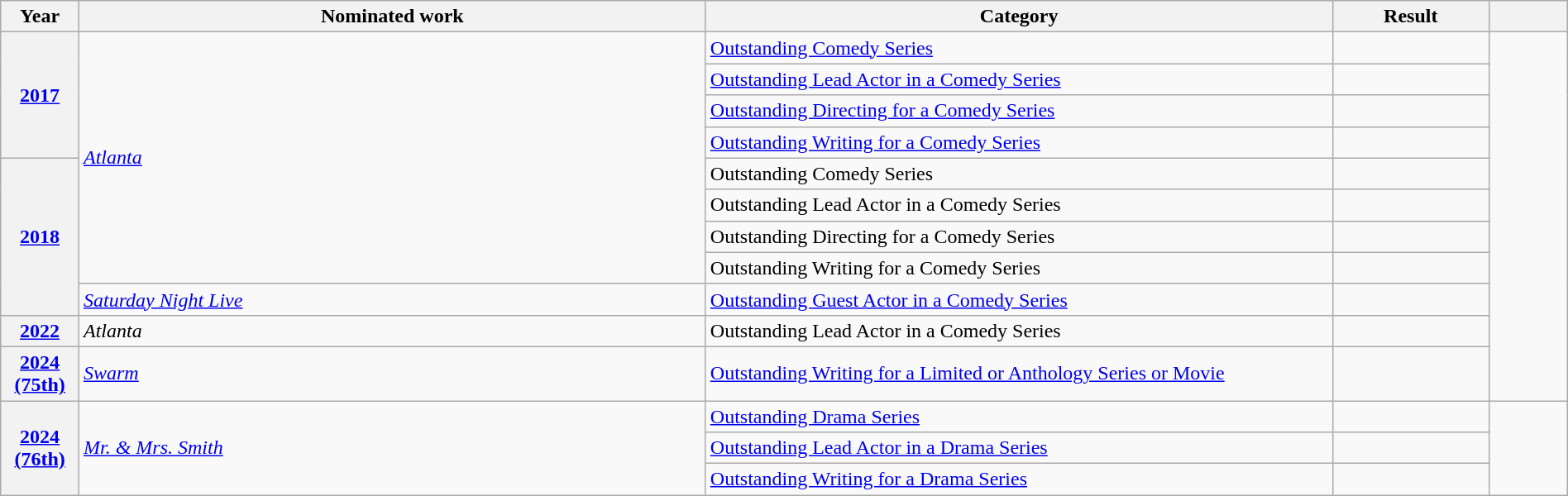<table class="wikitable plainrowheaders" style="width:100%;">
<tr>
<th scope="col" style="width:5%;">Year</th>
<th scope="col" style="width:40%;">Nominated work</th>
<th scope="col" style="width:40%;">Category</th>
<th scope="col" style="width:10%;">Result</th>
<th scope="col" style="width:5%;"></th>
</tr>
<tr>
<th scope="row" style="text-align:center;" rowspan="4"><a href='#'>2017</a></th>
<td rowspan="8"><em><a href='#'>Atlanta</a></em></td>
<td><a href='#'>Outstanding Comedy Series</a></td>
<td></td>
<td style="text-align:center;" rowspan="11"></td>
</tr>
<tr>
<td><a href='#'>Outstanding Lead Actor in a Comedy Series</a></td>
<td></td>
</tr>
<tr>
<td><a href='#'>Outstanding Directing for a Comedy Series</a></td>
<td></td>
</tr>
<tr>
<td><a href='#'>Outstanding Writing for a Comedy Series</a></td>
<td></td>
</tr>
<tr>
<th scope="row" style="text-align:center;" rowspan="5"><a href='#'>2018</a></th>
<td>Outstanding Comedy Series</td>
<td></td>
</tr>
<tr>
<td>Outstanding Lead Actor in a Comedy Series</td>
<td></td>
</tr>
<tr>
<td>Outstanding Directing for a Comedy Series</td>
<td></td>
</tr>
<tr>
<td>Outstanding Writing for a Comedy Series</td>
<td></td>
</tr>
<tr>
<td><em><a href='#'>Saturday Night Live</a></em></td>
<td><a href='#'>Outstanding Guest Actor in a Comedy Series</a></td>
<td></td>
</tr>
<tr>
<th scope="row" style="text-align:center;"><a href='#'>2022</a></th>
<td><em>Atlanta</em></td>
<td>Outstanding Lead Actor in a Comedy Series</td>
<td></td>
</tr>
<tr>
<th scope="row" style="text-align:center;"><a href='#'>2024 (75th)</a></th>
<td><em><a href='#'>Swarm</a></em></td>
<td><a href='#'>Outstanding Writing for a Limited or Anthology Series or Movie</a></td>
<td></td>
</tr>
<tr>
<th scope="row" style="text-align:center;" rowspan="3"><a href='#'>2024 (76th)</a></th>
<td rowspan="3"><em><a href='#'>Mr. & Mrs. Smith</a></em></td>
<td><a href='#'>Outstanding Drama Series</a></td>
<td></td>
<td style="text-align:center;" rowspan="3"></td>
</tr>
<tr>
<td><a href='#'>Outstanding Lead Actor in a Drama Series</a></td>
<td></td>
</tr>
<tr>
<td><a href='#'>Outstanding Writing for a Drama Series</a></td>
<td></td>
</tr>
</table>
